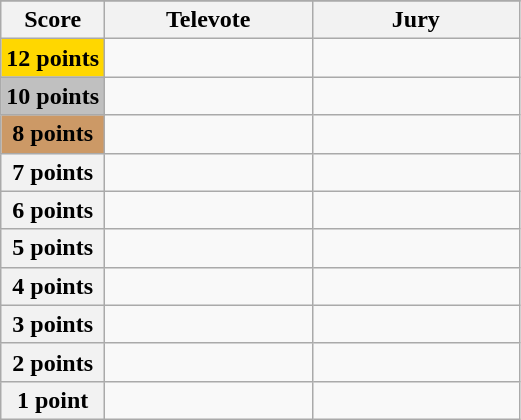<table class="wikitable">
<tr>
</tr>
<tr>
<th scope="col" width="20%">Score</th>
<th scope="col" width="40%">Televote</th>
<th scope="col" width="40%">Jury</th>
</tr>
<tr>
<th scope="row" style="background:gold">12 points</th>
<td></td>
<td></td>
</tr>
<tr>
<th scope="row" style="background:silver">10 points</th>
<td></td>
<td></td>
</tr>
<tr>
<th scope="row" style="background:#CC9966">8 points</th>
<td></td>
<td></td>
</tr>
<tr>
<th scope="row">7 points</th>
<td></td>
<td></td>
</tr>
<tr>
<th scope="row">6 points</th>
<td></td>
<td></td>
</tr>
<tr>
<th scope="row">5 points</th>
<td></td>
<td></td>
</tr>
<tr>
<th scope="row">4 points</th>
<td></td>
<td></td>
</tr>
<tr>
<th scope="row">3 points</th>
<td></td>
<td></td>
</tr>
<tr>
<th scope="row">2 points</th>
<td></td>
<td></td>
</tr>
<tr>
<th scope="row">1 point</th>
<td></td>
<td></td>
</tr>
</table>
